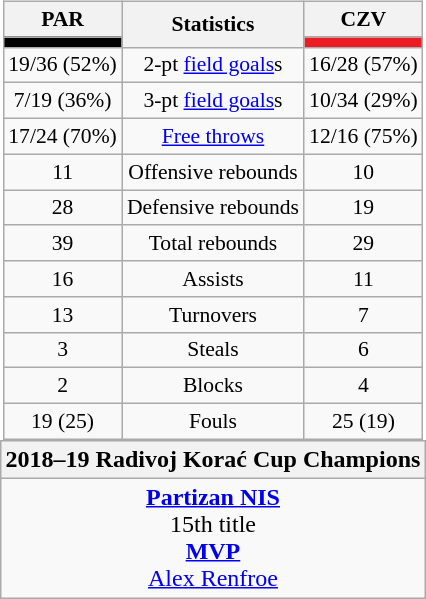<table style="width:100%;">
<tr>
<td valign=top align=right width=33%><br>













</td>
<td style="vertical-align:top; align:center; width:33%;"><br><table style="width:100%;">
<tr>
<td style="width=50%;"></td>
<td></td>
<td style="width=50%;"></td>
</tr>
</table>
<table class="wikitable" style="font-size:90%; text-align:center; margin:auto;" align=center>
<tr>
<th>PAR</th>
<th rowspan=2>Statistics</th>
<th>CZV</th>
</tr>
<tr>
<td style="background:#000000;"></td>
<td style="background:#EC1C24;"></td>
</tr>
<tr>
<td>19/36 (52%)</td>
<td>2-pt <a href='#'>field goals</a>s</td>
<td>16/28 (57%)</td>
</tr>
<tr>
<td>7/19 (36%)</td>
<td>3-pt <a href='#'>field goals</a>s</td>
<td>10/34 (29%)</td>
</tr>
<tr>
<td>17/24 (70%)</td>
<td><a href='#'>Free throws</a></td>
<td>12/16 (75%)</td>
</tr>
<tr>
<td>11</td>
<td>Offensive rebounds</td>
<td>10</td>
</tr>
<tr>
<td>28</td>
<td>Defensive rebounds</td>
<td>19</td>
</tr>
<tr>
<td>39</td>
<td>Total rebounds</td>
<td>29</td>
</tr>
<tr>
<td>16</td>
<td>Assists</td>
<td>11</td>
</tr>
<tr>
<td>13</td>
<td>Turnovers</td>
<td>7</td>
</tr>
<tr>
<td>3</td>
<td>Steals</td>
<td>6</td>
</tr>
<tr>
<td>2</td>
<td>Blocks</td>
<td>4</td>
</tr>
<tr>
<td>19 (25)</td>
<td>Fouls</td>
<td>25 (19)</td>
</tr>
</table>

<table class=wikitable style="text-align:center; margin:auto">
<tr>
<th>2018–19 Radivoj Korać Cup Champions</th>
</tr>
<tr>
<td><strong><a href='#'>Partizan NIS</a></strong><br>15th title<br><strong><a href='#'>MVP</a></strong><br> <a href='#'>Alex Renfroe</a></td>
</tr>
</table>
</td>
<td style="vertical-align:top; align:left; width:33%;"><br>













</td>
</tr>
</table>
